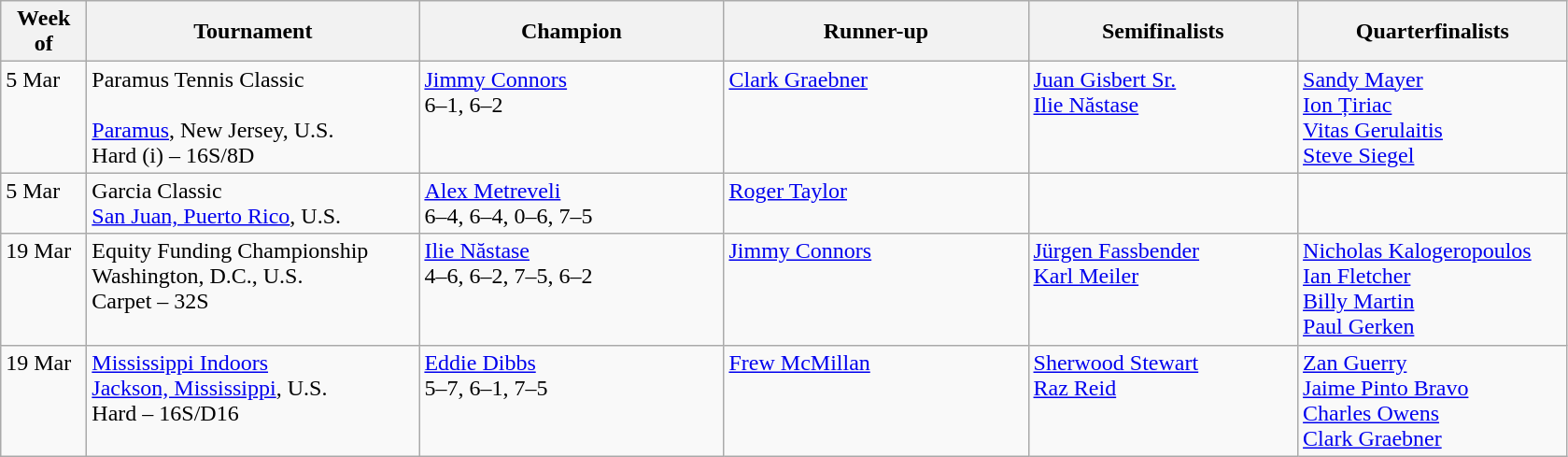<table class="wikitable">
<tr>
<th style="width:54px;">Week of</th>
<th style="width:230px;">Tournament</th>
<th style="width:210px;">Champion</th>
<th style="width:210px;">Runner-up</th>
<th style="width:185px;">Semifinalists</th>
<th style="width:185px;">Quarterfinalists</th>
</tr>
<tr valign=top>
<td>5 Mar</td>
<td>Paramus Tennis Classic<br><br><a href='#'>Paramus</a>, New Jersey, U.S. <br> Hard (i) – 16S/8D</td>
<td> <a href='#'>Jimmy Connors</a> <br> 6–1, 6–2</td>
<td> <a href='#'>Clark Graebner</a></td>
<td> <a href='#'>Juan Gisbert Sr.</a> <br>   <a href='#'>Ilie Năstase</a></td>
<td> <a href='#'>Sandy Mayer</a> <br>  <a href='#'>Ion Țiriac</a> <br>  <a href='#'>Vitas Gerulaitis</a> <br>  <a href='#'>Steve Siegel</a></td>
</tr>
<tr valign=top>
<td>5 Mar</td>
<td>Garcia Classic<br><a href='#'>San Juan, Puerto Rico</a>, U.S.</td>
<td> <a href='#'>Alex Metreveli</a> <br> 6–4, 6–4, 0–6, 7–5</td>
<td> <a href='#'>Roger Taylor</a></td>
<td></td>
<td></td>
</tr>
<tr valign=top>
<td>19 Mar</td>
<td>Equity Funding Championship<br>Washington, D.C.,  U.S. <br> Carpet – 32S</td>
<td> <a href='#'>Ilie Năstase</a> <br> 4–6, 6–2, 7–5, 6–2</td>
<td> <a href='#'>Jimmy Connors</a></td>
<td> <a href='#'>Jürgen Fassbender</a> <br>  <a href='#'>Karl Meiler</a></td>
<td> <a href='#'>Nicholas Kalogeropoulos</a> <br>  <a href='#'>Ian Fletcher</a> <br>  <a href='#'>Billy Martin</a> <br>  <a href='#'>Paul Gerken</a></td>
</tr>
<tr valign=top>
<td>19 Mar</td>
<td><a href='#'>Mississippi Indoors</a><br> <a href='#'>Jackson, Mississippi</a>, U.S. <br> Hard – 16S/D16</td>
<td> <a href='#'>Eddie Dibbs</a> <br> 5–7, 6–1, 7–5</td>
<td> <a href='#'>Frew McMillan</a></td>
<td> <a href='#'>Sherwood Stewart</a> <br>   <a href='#'>Raz Reid</a></td>
<td> <a href='#'>Zan Guerry</a> <br>  <a href='#'>Jaime Pinto Bravo</a> <br>  <a href='#'>Charles Owens</a> <br>  <a href='#'>Clark Graebner</a></td>
</tr>
</table>
